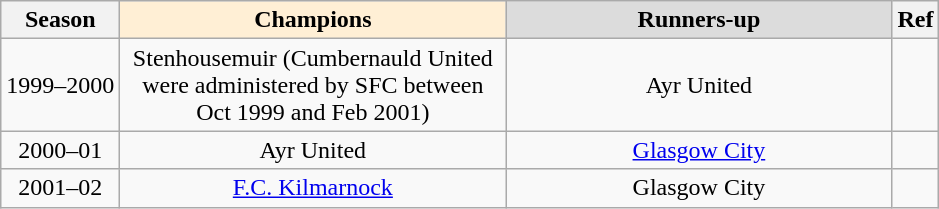<table class="wikitable" style="text-align: center;">
<tr>
<th>Season</th>
<th scope="col" style="width: 250px; background-color: PapayaWhip">Champions</th>
<th scope="col" style="width: 250px; background-color: Gainsboro">Runners-up</th>
<th>Ref</th>
</tr>
<tr>
<td>1999–2000</td>
<td>Stenhousemuir (Cumbernauld United were administered by SFC between Oct 1999 and Feb 2001)</td>
<td>Ayr United</td>
<td></td>
</tr>
<tr>
<td>2000–01</td>
<td>Ayr United</td>
<td><a href='#'>Glasgow City</a></td>
<td></td>
</tr>
<tr>
<td>2001–02</td>
<td><a href='#'>F.C. Kilmarnock</a></td>
<td>Glasgow City</td>
<td></td>
</tr>
</table>
